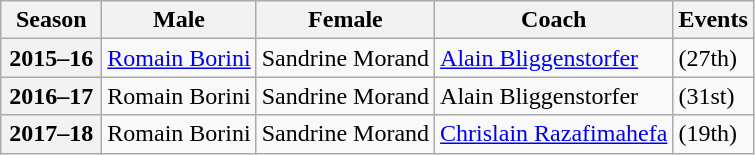<table class="wikitable">
<tr>
<th scope="col" width=60>Season</th>
<th scope="col">Male</th>
<th scope="col">Female</th>
<th scope="col">Coach</th>
<th scope="col">Events</th>
</tr>
<tr>
<th scope="row">2015–16</th>
<td><a href='#'>Romain Borini</a></td>
<td>Sandrine Morand</td>
<td><a href='#'>Alain Bliggenstorfer</a></td>
<td> (27th)</td>
</tr>
<tr>
<th scope="row">2016–17</th>
<td>Romain Borini</td>
<td>Sandrine Morand</td>
<td>Alain Bliggenstorfer</td>
<td> (31st)</td>
</tr>
<tr>
<th scope="row">2017–18</th>
<td>Romain Borini</td>
<td>Sandrine Morand</td>
<td><a href='#'>Chrislain Razafimahefa</a></td>
<td> (19th)</td>
</tr>
</table>
